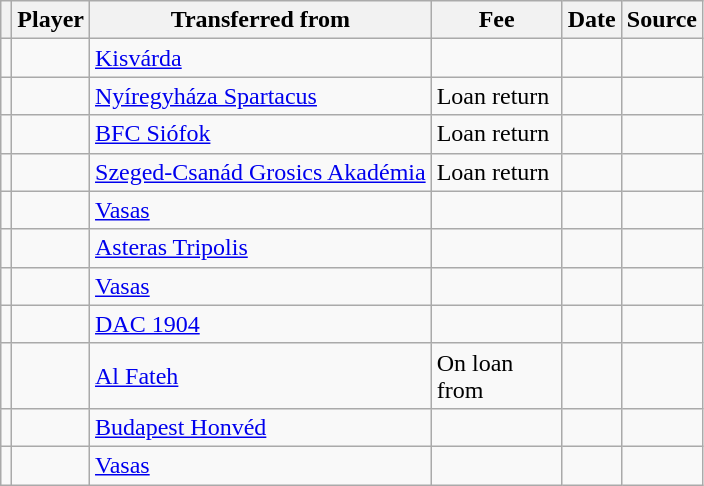<table class="wikitable plainrowheaders sortable">
<tr>
<th></th>
<th scope="col">Player</th>
<th>Transferred from</th>
<th style="width: 80px;">Fee</th>
<th scope="col">Date</th>
<th scope="col">Source</th>
</tr>
<tr>
<td align="center"></td>
<td></td>
<td> <a href='#'>Kisvárda</a></td>
<td></td>
<td></td>
<td></td>
</tr>
<tr>
<td align="center"></td>
<td></td>
<td> <a href='#'>Nyíregyháza Spartacus</a></td>
<td>Loan return</td>
<td></td>
<td></td>
</tr>
<tr>
<td align="center"></td>
<td></td>
<td> <a href='#'>BFC Siófok</a></td>
<td>Loan return</td>
<td></td>
<td></td>
</tr>
<tr>
<td align="center"></td>
<td></td>
<td> <a href='#'>Szeged-Csanád Grosics Akadémia</a></td>
<td>Loan return</td>
<td></td>
<td></td>
</tr>
<tr>
<td align="center"></td>
<td></td>
<td> <a href='#'>Vasas</a></td>
<td></td>
<td></td>
<td></td>
</tr>
<tr>
<td align="center"></td>
<td></td>
<td> <a href='#'>Asteras Tripolis</a></td>
<td></td>
<td></td>
<td></td>
</tr>
<tr>
<td align="center"></td>
<td></td>
<td> <a href='#'>Vasas</a></td>
<td></td>
<td></td>
<td></td>
</tr>
<tr>
<td align="center"></td>
<td></td>
<td> <a href='#'>DAC 1904</a></td>
<td></td>
<td></td>
<td></td>
</tr>
<tr>
<td align="center"></td>
<td></td>
<td> <a href='#'>Al Fateh</a></td>
<td>On loan from</td>
<td></td>
<td></td>
</tr>
<tr>
<td align="center"></td>
<td></td>
<td> <a href='#'>Budapest Honvéd</a></td>
<td></td>
<td></td>
<td></td>
</tr>
<tr>
<td align="center"></td>
<td></td>
<td> <a href='#'>Vasas</a></td>
<td></td>
<td></td>
<td></td>
</tr>
</table>
